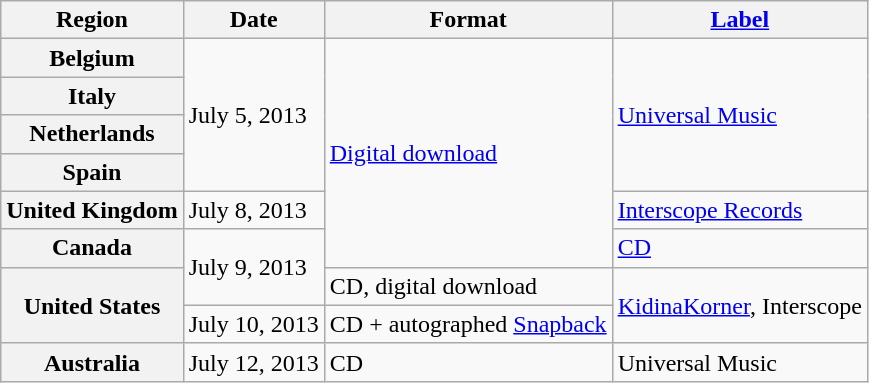<table class="wikitable plainrowheaders">
<tr>
<th scope="column">Region</th>
<th>Date</th>
<th>Format</th>
<th><a href='#'>Label</a></th>
</tr>
<tr>
<th scope="row">Belgium</th>
<td rowspan="4">July 5, 2013</td>
<td rowspan="6"><a href='#'>Digital download</a></td>
<td rowspan="4"><a href='#'>Universal Music</a></td>
</tr>
<tr>
<th scope="row">Italy</th>
</tr>
<tr>
<th scope="row">Netherlands</th>
</tr>
<tr>
<th scope="row">Spain</th>
</tr>
<tr>
<th scope="row">United Kingdom</th>
<td>July 8, 2013</td>
<td><a href='#'>Interscope Records</a></td>
</tr>
<tr>
<th scope="row">Canada</th>
<td rowspan="2">July 9, 2013</td>
<td><a href='#'>CD</a></td>
</tr>
<tr>
<th scope="row" rowspan="2">United States</th>
<td>CD, digital download</td>
<td rowspan="2"><a href='#'>KidinaKorner</a>, Interscope</td>
</tr>
<tr>
<td>July 10, 2013</td>
<td>CD + autographed <a href='#'>Snapback</a></td>
</tr>
<tr>
<th scope="row">Australia</th>
<td>July 12, 2013</td>
<td>CD</td>
<td>Universal Music</td>
</tr>
</table>
